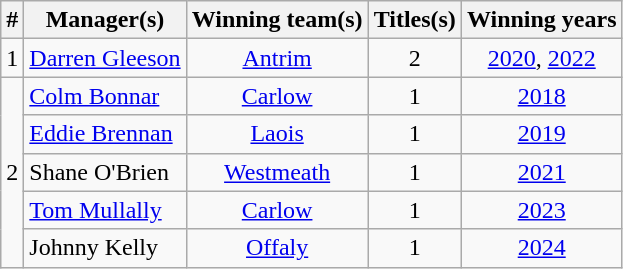<table class="wikitable sortable" style="text-align:center">
<tr>
<th>#</th>
<th>Manager(s)</th>
<th>Winning team(s)</th>
<th>Titles(s)</th>
<th>Winning years</th>
</tr>
<tr>
<td>1</td>
<td style="text-align:left"> <a href='#'>Darren Gleeson</a></td>
<td><a href='#'>Antrim</a></td>
<td>2</td>
<td><a href='#'>2020</a>, <a href='#'>2022</a></td>
</tr>
<tr>
<td rowspan="5">2</td>
<td style="text-align:left"> <a href='#'>Colm Bonnar</a></td>
<td><a href='#'>Carlow</a></td>
<td>1</td>
<td><a href='#'>2018</a></td>
</tr>
<tr>
<td style="text-align:left"> <a href='#'>Eddie Brennan</a></td>
<td><a href='#'>Laois</a></td>
<td>1</td>
<td><a href='#'>2019</a></td>
</tr>
<tr>
<td style="text-align:left"> Shane O'Brien</td>
<td><a href='#'>Westmeath</a></td>
<td>1</td>
<td><a href='#'>2021</a></td>
</tr>
<tr>
<td style="text-align:left"> <a href='#'>Tom Mullally</a></td>
<td><a href='#'>Carlow</a></td>
<td>1</td>
<td><a href='#'>2023</a></td>
</tr>
<tr>
<td style="text-align:left"> Johnny Kelly</td>
<td><a href='#'>Offaly</a></td>
<td>1</td>
<td><a href='#'>2024</a></td>
</tr>
</table>
